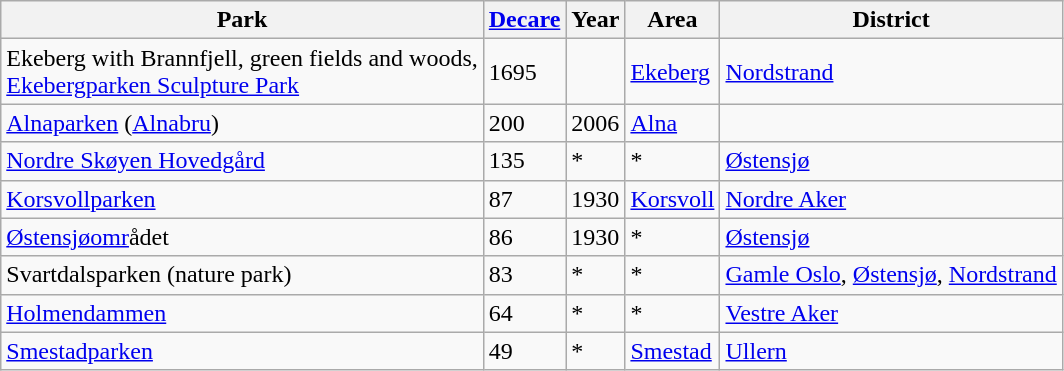<table class="wikitable">
<tr>
<th>Park</th>
<th><a href='#'>Decare</a></th>
<th>Year</th>
<th>Area</th>
<th>District</th>
</tr>
<tr>
<td>Ekeberg with Brannfjell, green fields and woods, <br><a href='#'>Ekebergparken Sculpture Park</a></td>
<td>1695</td>
<td></td>
<td><a href='#'>Ekeberg</a></td>
<td><a href='#'>Nordstrand</a></td>
</tr>
<tr>
<td><a href='#'>Alnaparken</a> (<a href='#'>Alnabru</a>)</td>
<td>200</td>
<td>2006</td>
<td><a href='#'>Alna</a></td>
</tr>
<tr>
<td><a href='#'>Nordre Skøyen Hovedgård</a></td>
<td>135</td>
<td>*</td>
<td>*</td>
<td><a href='#'>Østensjø</a></td>
</tr>
<tr>
<td><a href='#'>Korsvollparken</a></td>
<td>87</td>
<td>1930</td>
<td><a href='#'>Korsvoll</a></td>
<td><a href='#'>Nordre Aker</a></td>
</tr>
<tr>
<td><a href='#'>Østensjøomr</a>ådet</td>
<td>86</td>
<td>1930</td>
<td>*</td>
<td><a href='#'>Østensjø</a></td>
</tr>
<tr>
<td>Svartdalsparken (nature park)</td>
<td>83</td>
<td>*</td>
<td>*</td>
<td><a href='#'>Gamle Oslo</a>, <a href='#'>Østensjø</a>, <a href='#'>Nordstrand</a></td>
</tr>
<tr>
<td><a href='#'>Holmendammen</a></td>
<td>64</td>
<td>*</td>
<td>*</td>
<td><a href='#'>Vestre Aker</a></td>
</tr>
<tr>
<td><a href='#'>Smestadparken</a></td>
<td>49</td>
<td>*</td>
<td><a href='#'>Smestad</a></td>
<td><a href='#'>Ullern</a></td>
</tr>
</table>
